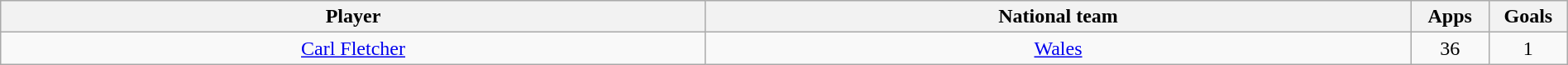<table class="wikitable" style="text-align:center" width=100%>
<tr>
<th width=45%>Player</th>
<th width=45%>National team</th>
<th width=5%>Apps</th>
<th width=5%>Goals</th>
</tr>
<tr>
<td> <a href='#'>Carl Fletcher</a></td>
<td><a href='#'>Wales</a></td>
<td>36</td>
<td>1</td>
</tr>
</table>
